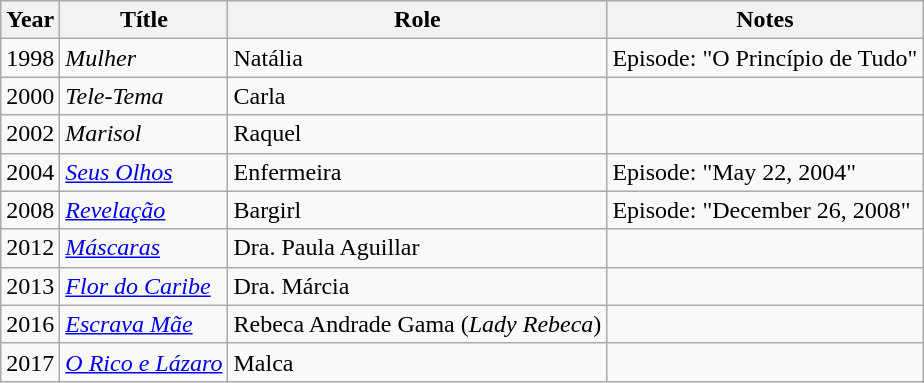<table class="wikitable">
<tr>
<th>Year</th>
<th>Títle</th>
<th>Role</th>
<th>Notes</th>
</tr>
<tr>
<td>1998</td>
<td><em>Mulher</em></td>
<td>Natália</td>
<td>Episode: "O Princípio de Tudo"</td>
</tr>
<tr>
<td>2000</td>
<td><em>Tele-Tema</em></td>
<td>Carla</td>
<td></td>
</tr>
<tr>
<td>2002</td>
<td><em>Marisol</em></td>
<td>Raquel</td>
<td></td>
</tr>
<tr>
<td>2004</td>
<td><em><a href='#'>Seus Olhos</a></em></td>
<td>Enfermeira</td>
<td>Episode: "May 22, 2004"</td>
</tr>
<tr>
<td>2008</td>
<td><em><a href='#'>Revelação</a></em></td>
<td>Bargirl</td>
<td>Episode: "December 26, 2008"</td>
</tr>
<tr>
<td>2012</td>
<td><em><a href='#'>Máscaras</a></em></td>
<td>Dra. Paula Aguillar</td>
<td></td>
</tr>
<tr>
<td>2013</td>
<td><em><a href='#'>Flor do Caribe</a></em></td>
<td>Dra. Márcia</td>
<td></td>
</tr>
<tr>
<td>2016</td>
<td><em><a href='#'>Escrava Mãe</a></em></td>
<td>Rebeca Andrade Gama (<em>Lady Rebeca</em>)</td>
<td></td>
</tr>
<tr>
<td>2017</td>
<td><em><a href='#'>O Rico e Lázaro</a></em></td>
<td>Malca</td>
<td></td>
</tr>
</table>
